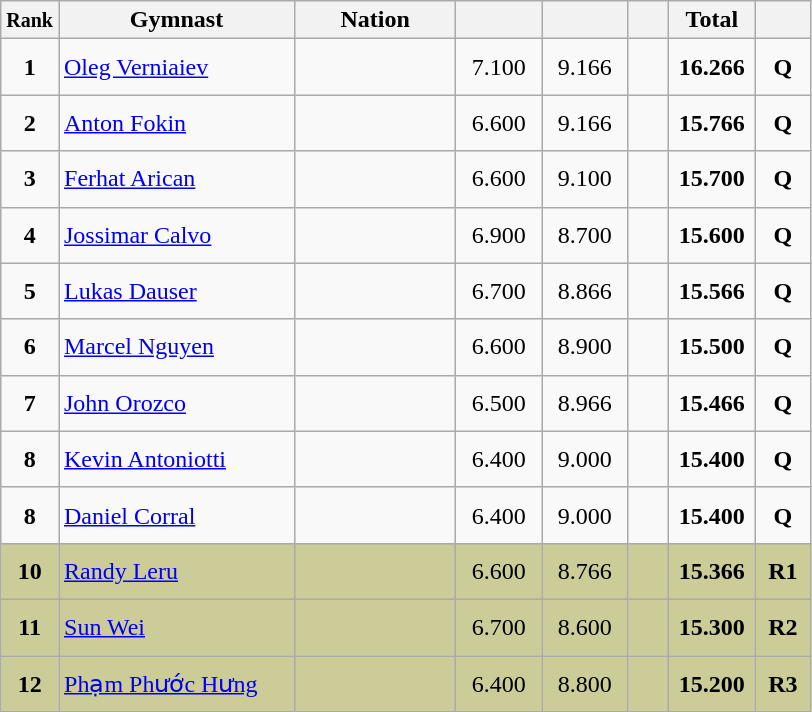<table class="wikitable sortable" style="text-align:center;">
<tr>
<th scope="col" style="width:15px;"><small>Rank</small></th>
<th scope="col" style="width:150px;">Gymnast</th>
<th scope="col" style="width:100px;">Nation</th>
<th scope="col" style="width:50px;"><small></small></th>
<th scope="col" style="width:50px;"><small></small></th>
<th scope="col" style="width:20px;"><small></small></th>
<th scope="col" style="width:50px;">Total</th>
<th scope="col" style="width:30px;"><small></small></th>
</tr>
<tr>
<td scope="row" style="text-align:center"><strong>1</strong></td>
<td style="height:30px; text-align:left;"><a href='#'>Oleg Verniaiev</a></td>
<td style="text-align:left;"></td>
<td>7.100</td>
<td>9.166</td>
<td></td>
<td><strong>16.266</strong></td>
<td><strong>Q</strong></td>
</tr>
<tr>
<td scope="row" style="text-align:center"><strong>2</strong></td>
<td style="height:30px; text-align:left;"><a href='#'>Anton Fokin</a></td>
<td style="text-align:left;"></td>
<td>6.600</td>
<td>9.166</td>
<td></td>
<td><strong>15.766</strong></td>
<td><strong>Q</strong></td>
</tr>
<tr>
<td scope="row" style="text-align:center"><strong>3</strong></td>
<td style="height:30px; text-align:left;"><a href='#'>Ferhat Arican</a></td>
<td style="text-align:left;"></td>
<td>6.600</td>
<td>9.100</td>
<td></td>
<td><strong>15.700</strong></td>
<td><strong>Q</strong></td>
</tr>
<tr>
<td scope="row" style="text-align:center"><strong>4</strong></td>
<td style="height:30px; text-align:left;"><a href='#'>Jossimar Calvo</a></td>
<td style="text-align:left;"></td>
<td>6.900</td>
<td>8.700</td>
<td></td>
<td><strong>15.600</strong></td>
<td><strong>Q</strong></td>
</tr>
<tr>
<td scope="row" style="text-align:center"><strong>5</strong></td>
<td style="height:30px; text-align:left;"><a href='#'>Lukas Dauser</a></td>
<td style="text-align:left;"></td>
<td>6.700</td>
<td>8.866</td>
<td></td>
<td><strong>15.566</strong></td>
<td><strong>Q</strong></td>
</tr>
<tr>
<td scope="row" style="text-align:center"><strong>6</strong></td>
<td style="height:30px; text-align:left;"><a href='#'>Marcel Nguyen</a></td>
<td style="text-align:left;"></td>
<td>6.600</td>
<td>8.900</td>
<td></td>
<td><strong>15.500</strong></td>
<td><strong>Q</strong></td>
</tr>
<tr>
<td scope="row" style="text-align:center"><strong>7</strong></td>
<td style="height:30px; text-align:left;"><a href='#'>John Orozco</a></td>
<td style="text-align:left;"></td>
<td>6.500</td>
<td>8.966</td>
<td></td>
<td><strong>15.466</strong></td>
<td><strong>Q</strong></td>
</tr>
<tr>
<td scope="row" style="text-align:center"><strong>8</strong></td>
<td style="height:30px; text-align:left;"><a href='#'>Kevin Antoniotti</a></td>
<td style="text-align:left;"></td>
<td>6.400</td>
<td>9.000</td>
<td></td>
<td><strong>15.400</strong></td>
<td><strong>Q</strong></td>
</tr>
<tr>
<td scope="row" style="text-align:center"><strong>8</strong></td>
<td style="height:30px; text-align:left;"><a href='#'>Daniel Corral</a></td>
<td style="text-align:left;"></td>
<td>6.400</td>
<td>9.000</td>
<td></td>
<td><strong>15.400</strong></td>
<td><strong>Q</strong></td>
</tr>
<tr style="background:#CCCC99;">
<td scope="row" style="text-align:center"><strong>10</strong></td>
<td style="height:30px; text-align:left;"><a href='#'>Randy Leru</a></td>
<td style="text-align:left;"></td>
<td>6.600</td>
<td>8.766</td>
<td></td>
<td><strong>15.366</strong></td>
<td><strong>R1</strong></td>
</tr>
<tr style="background:#CCCC99;">
<td scope="row" style="text-align:center"><strong>11</strong></td>
<td style="height:30px; text-align:left;"><a href='#'>Sun Wei</a></td>
<td style="text-align:left;"></td>
<td>6.700</td>
<td>8.600</td>
<td></td>
<td><strong>15.300</strong></td>
<td><strong>R2</strong></td>
</tr>
<tr style="background:#CCCC99;">
<td scope="row" style="text-align:center"><strong>12</strong></td>
<td style="height:30px; text-align:left;"><a href='#'>Phạm Phước Hưng</a></td>
<td style="text-align:left;"></td>
<td>6.400</td>
<td>8.800</td>
<td></td>
<td><strong>15.200</strong></td>
<td><strong>R3</strong></td>
</tr>
</table>
